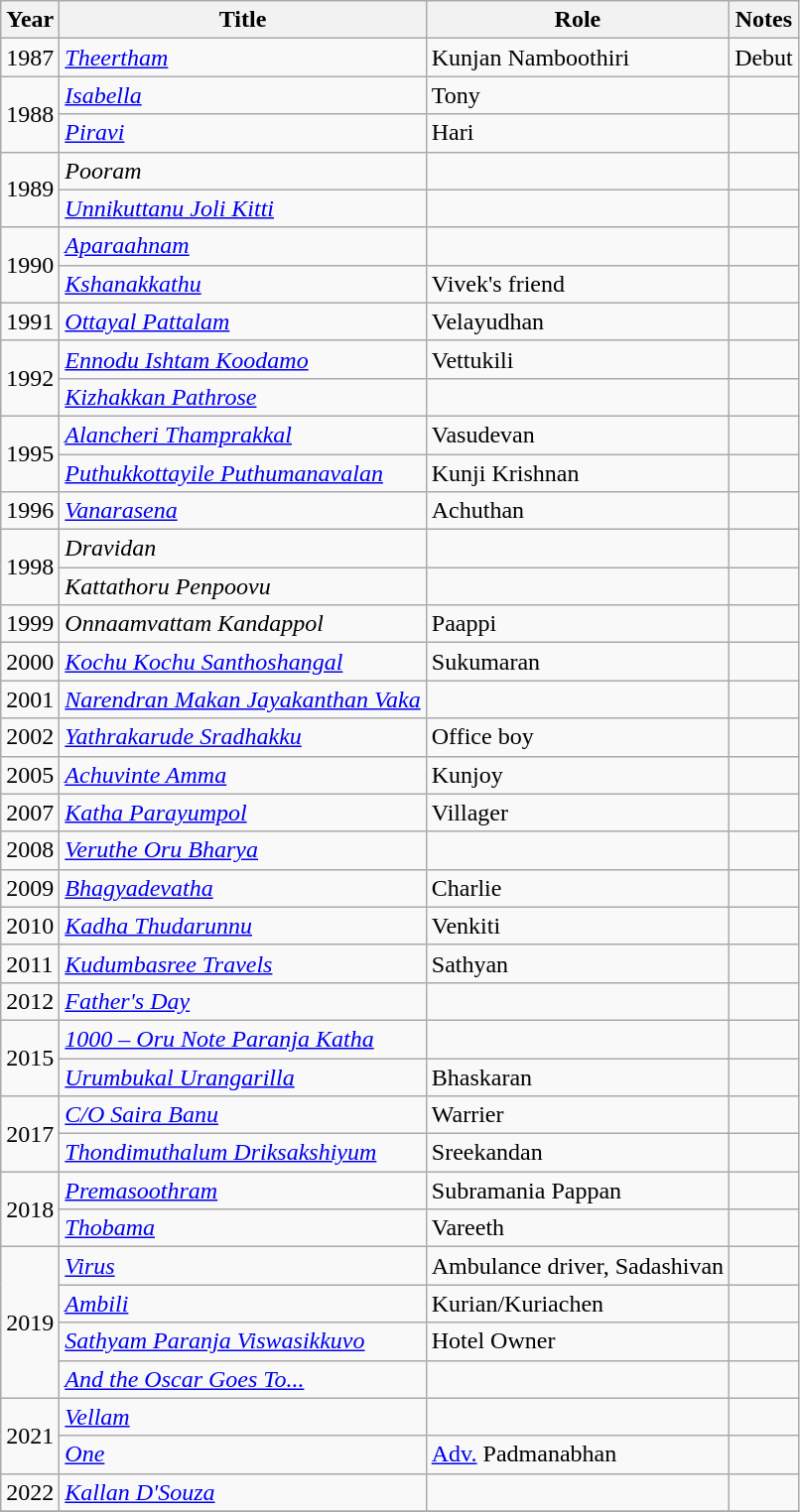<table class="wikitable sortable">
<tr>
<th>Year</th>
<th>Title</th>
<th>Role</th>
<th class="unsortable">Notes</th>
</tr>
<tr>
<td>1987</td>
<td><em><a href='#'>Theertham</a></em></td>
<td>Kunjan Namboothiri</td>
<td>Debut</td>
</tr>
<tr>
<td rowspan=2>1988</td>
<td><em><a href='#'>Isabella</a></em></td>
<td>Tony</td>
<td></td>
</tr>
<tr>
<td><em><a href='#'>Piravi</a></em></td>
<td>Hari</td>
<td></td>
</tr>
<tr>
<td rowspan=2>1989</td>
<td><em>Pooram</em></td>
<td></td>
<td></td>
</tr>
<tr>
<td><em><a href='#'>Unnikuttanu Joli Kitti</a></em></td>
<td></td>
<td></td>
</tr>
<tr>
<td rowspan=2>1990</td>
<td><em><a href='#'>Aparaahnam</a></em></td>
<td></td>
<td></td>
</tr>
<tr>
<td><em><a href='#'>Kshanakkathu</a></em></td>
<td>Vivek's friend</td>
<td></td>
</tr>
<tr>
<td>1991</td>
<td><em><a href='#'>Ottayal Pattalam</a></em></td>
<td>Velayudhan</td>
<td></td>
</tr>
<tr>
<td rowspan=2>1992</td>
<td><em><a href='#'>Ennodu Ishtam Koodamo</a></em></td>
<td>Vettukili</td>
<td></td>
</tr>
<tr>
<td><em><a href='#'>Kizhakkan Pathrose</a></em></td>
<td></td>
<td></td>
</tr>
<tr>
<td rowspan=2>1995</td>
<td><em><a href='#'>Alancheri Thamprakkal</a></em></td>
<td>Vasudevan</td>
<td></td>
</tr>
<tr>
<td><em><a href='#'>Puthukkottayile Puthumanavalan</a></em></td>
<td>Kunji Krishnan</td>
<td></td>
</tr>
<tr>
<td>1996</td>
<td><em><a href='#'>Vanarasena</a></em></td>
<td>Achuthan</td>
<td></td>
</tr>
<tr>
<td rowspan=2>1998</td>
<td><em>Dravidan</em></td>
<td></td>
<td></td>
</tr>
<tr>
<td><em>Kattathoru Penpoovu</em></td>
<td></td>
<td></td>
</tr>
<tr>
<td>1999</td>
<td><em>Onnaamvattam Kandappol</em></td>
<td>Paappi</td>
<td></td>
</tr>
<tr>
<td>2000</td>
<td><em><a href='#'>Kochu Kochu Santhoshangal</a></em></td>
<td>Sukumaran</td>
<td></td>
</tr>
<tr>
<td>2001</td>
<td><em><a href='#'>Narendran Makan Jayakanthan Vaka</a></em></td>
<td></td>
<td></td>
</tr>
<tr>
<td>2002</td>
<td><em><a href='#'>Yathrakarude Sradhakku</a></em></td>
<td>Office boy</td>
<td></td>
</tr>
<tr>
<td>2005</td>
<td><em><a href='#'>Achuvinte Amma</a></em></td>
<td>Kunjoy</td>
<td></td>
</tr>
<tr>
<td>2007</td>
<td><em><a href='#'>Katha Parayumpol</a></em></td>
<td>Villager</td>
<td></td>
</tr>
<tr>
<td>2008</td>
<td><em><a href='#'>Veruthe Oru Bharya</a></em></td>
<td></td>
<td></td>
</tr>
<tr>
<td>2009</td>
<td><em><a href='#'>Bhagyadevatha</a></em></td>
<td>Charlie</td>
<td></td>
</tr>
<tr>
<td>2010</td>
<td><em><a href='#'>Kadha Thudarunnu</a></em></td>
<td>Venkiti</td>
<td></td>
</tr>
<tr>
<td>2011</td>
<td><em><a href='#'>Kudumbasree Travels</a></em></td>
<td>Sathyan</td>
<td></td>
</tr>
<tr>
<td>2012</td>
<td><em><a href='#'>Father's Day</a></em></td>
<td></td>
<td></td>
</tr>
<tr>
<td rowspan=2>2015</td>
<td><em><a href='#'>1000 – Oru Note Paranja Katha</a></em></td>
<td></td>
<td></td>
</tr>
<tr>
<td><em><a href='#'>Urumbukal Urangarilla</a></em></td>
<td>Bhaskaran</td>
<td></td>
</tr>
<tr>
<td rowspan=2>2017</td>
<td><em><a href='#'>C/O Saira Banu</a></em></td>
<td>Warrier</td>
<td></td>
</tr>
<tr>
<td><em><a href='#'>Thondimuthalum Driksakshiyum</a></em></td>
<td>Sreekandan</td>
<td></td>
</tr>
<tr>
<td rowspan=2>2018</td>
<td><em><a href='#'>Premasoothram</a></em></td>
<td>Subramania Pappan</td>
<td></td>
</tr>
<tr>
<td><em><a href='#'>Thobama</a></em></td>
<td>Vareeth</td>
<td></td>
</tr>
<tr>
<td rowspan=4>2019</td>
<td><em><a href='#'>Virus</a></em></td>
<td>Ambulance driver, Sadashivan</td>
<td></td>
</tr>
<tr>
<td><em><a href='#'>Ambili</a></em></td>
<td>Kurian/Kuriachen</td>
<td></td>
</tr>
<tr>
<td><em><a href='#'>Sathyam Paranja Viswasikkuvo</a></em></td>
<td>Hotel Owner</td>
<td></td>
</tr>
<tr>
<td><em><a href='#'>And the Oscar Goes To...</a></em></td>
<td></td>
<td></td>
</tr>
<tr>
<td rowspan=2>2021</td>
<td><em><a href='#'>Vellam</a></em></td>
<td></td>
<td></td>
</tr>
<tr>
<td><em><a href='#'>One</a></em></td>
<td><a href='#'>Adv.</a> Padmanabhan</td>
<td></td>
</tr>
<tr>
<td>2022</td>
<td><em><a href='#'>Kallan D'Souza</a></em></td>
<td></td>
<td></td>
</tr>
<tr>
</tr>
</table>
